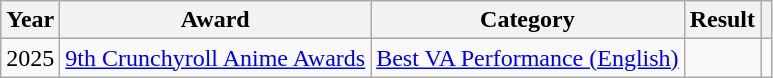<table class="wikitable sortable plainrowheaders">
<tr>
<th scope="col">Year</th>
<th scope="col">Award</th>
<th scope="col">Category</th>
<th scope="col">Result</th>
<th scope="col" class="unsortable"></th>
</tr>
<tr>
<td align="center">2025</td>
<td align="center"><a href='#'>9th Crunchyroll Anime Awards</a></td>
<td><a href='#'>Best VA Performance (English)</a><br></td>
<td></td>
<td style="text-align:center;"></td>
</tr>
</table>
